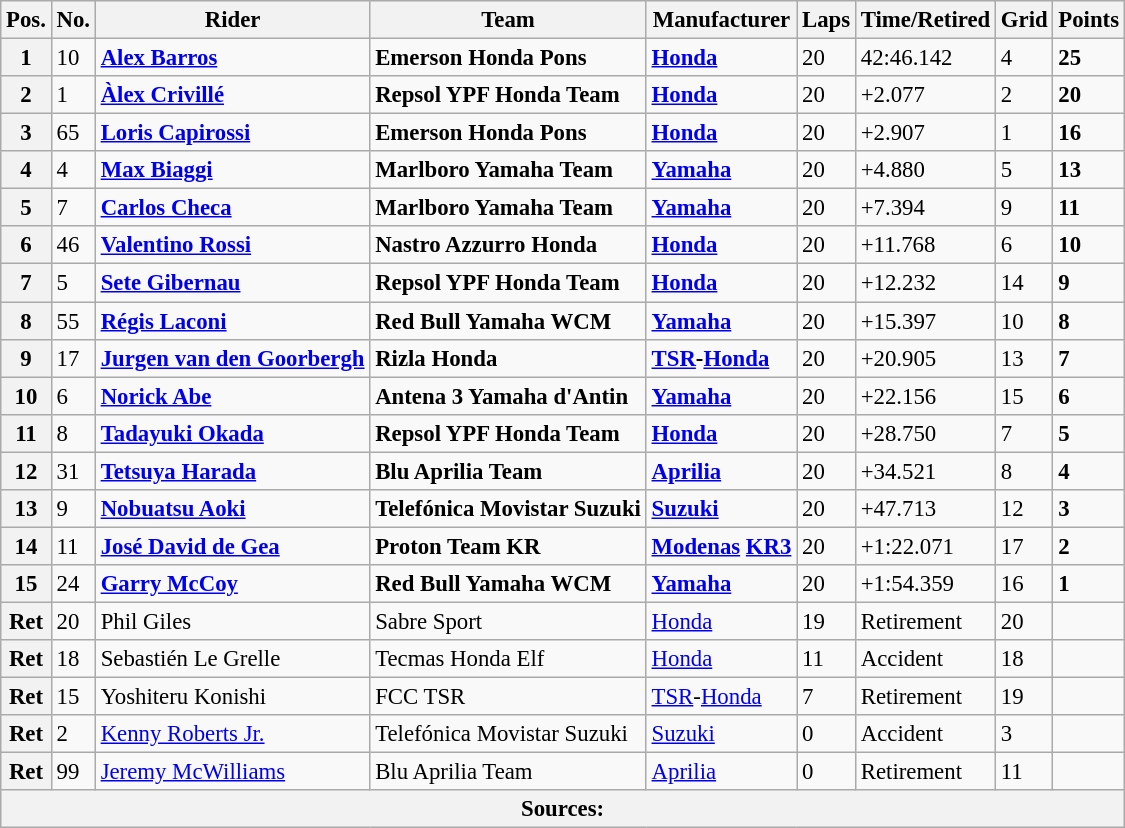<table class="wikitable" style="font-size: 95%;">
<tr>
<th>Pos.</th>
<th>No.</th>
<th>Rider</th>
<th>Team</th>
<th>Manufacturer</th>
<th>Laps</th>
<th>Time/Retired</th>
<th>Grid</th>
<th>Points</th>
</tr>
<tr ->
<th>1</th>
<td>10</td>
<td> <strong><a href='#'>Alex Barros</a></strong></td>
<td><strong>Emerson Honda Pons</strong></td>
<td><strong><a href='#'>Honda</a></strong></td>
<td>20</td>
<td>42:46.142</td>
<td>4</td>
<td><strong>25</strong></td>
</tr>
<tr>
<th>2</th>
<td>1</td>
<td> <strong><a href='#'>Àlex Crivillé</a></strong></td>
<td><strong>Repsol YPF Honda Team</strong></td>
<td><strong><a href='#'>Honda</a></strong></td>
<td>20</td>
<td>+2.077</td>
<td>2</td>
<td><strong>20</strong></td>
</tr>
<tr>
<th>3</th>
<td>65</td>
<td> <strong><a href='#'>Loris Capirossi</a></strong></td>
<td><strong>Emerson Honda Pons</strong></td>
<td><strong><a href='#'>Honda</a></strong></td>
<td>20</td>
<td>+2.907</td>
<td>1</td>
<td><strong>16</strong></td>
</tr>
<tr>
<th>4</th>
<td>4</td>
<td> <strong><a href='#'>Max Biaggi</a></strong></td>
<td><strong>Marlboro Yamaha Team</strong></td>
<td><strong><a href='#'>Yamaha</a></strong></td>
<td>20</td>
<td>+4.880</td>
<td>5</td>
<td><strong>13</strong></td>
</tr>
<tr>
<th>5</th>
<td>7</td>
<td> <strong><a href='#'>Carlos Checa</a></strong></td>
<td><strong>Marlboro Yamaha Team</strong></td>
<td><strong><a href='#'>Yamaha</a></strong></td>
<td>20</td>
<td>+7.394</td>
<td>9</td>
<td><strong>11</strong></td>
</tr>
<tr>
<th>6</th>
<td>46</td>
<td> <strong><a href='#'>Valentino Rossi</a></strong></td>
<td><strong>Nastro Azzurro Honda</strong></td>
<td><strong><a href='#'>Honda</a></strong></td>
<td>20</td>
<td>+11.768</td>
<td>6</td>
<td><strong>10</strong></td>
</tr>
<tr>
<th>7</th>
<td>5</td>
<td> <strong><a href='#'>Sete Gibernau</a></strong></td>
<td><strong>Repsol YPF Honda Team</strong></td>
<td><strong><a href='#'>Honda</a></strong></td>
<td>20</td>
<td>+12.232</td>
<td>14</td>
<td><strong>9</strong></td>
</tr>
<tr>
<th>8</th>
<td>55</td>
<td> <strong><a href='#'>Régis Laconi</a></strong></td>
<td><strong>Red Bull Yamaha WCM</strong></td>
<td><strong><a href='#'>Yamaha</a></strong></td>
<td>20</td>
<td>+15.397</td>
<td>10</td>
<td><strong>8</strong></td>
</tr>
<tr>
<th>9</th>
<td>17</td>
<td> <strong><a href='#'>Jurgen van den Goorbergh</a></strong></td>
<td><strong>Rizla Honda</strong></td>
<td><strong><a href='#'>TSR</a>-<a href='#'>Honda</a></strong></td>
<td>20</td>
<td>+20.905</td>
<td>13</td>
<td><strong>7</strong></td>
</tr>
<tr>
<th>10</th>
<td>6</td>
<td> <strong><a href='#'>Norick Abe</a></strong></td>
<td><strong>Antena 3 Yamaha d'Antin</strong></td>
<td><strong><a href='#'>Yamaha</a></strong></td>
<td>20</td>
<td>+22.156</td>
<td>15</td>
<td><strong>6</strong></td>
</tr>
<tr>
<th>11</th>
<td>8</td>
<td> <strong><a href='#'>Tadayuki Okada</a></strong></td>
<td><strong>Repsol YPF Honda Team</strong></td>
<td><strong><a href='#'>Honda</a></strong></td>
<td>20</td>
<td>+28.750</td>
<td>7</td>
<td><strong>5</strong></td>
</tr>
<tr>
<th>12</th>
<td>31</td>
<td> <strong><a href='#'>Tetsuya Harada</a></strong></td>
<td><strong>Blu Aprilia Team</strong></td>
<td><strong><a href='#'>Aprilia</a></strong></td>
<td>20</td>
<td>+34.521</td>
<td>8</td>
<td><strong>4</strong></td>
</tr>
<tr>
<th>13</th>
<td>9</td>
<td> <strong><a href='#'>Nobuatsu Aoki</a></strong></td>
<td><strong>Telefónica Movistar Suzuki</strong></td>
<td><strong><a href='#'>Suzuki</a></strong></td>
<td>20</td>
<td>+47.713</td>
<td>12</td>
<td><strong>3</strong></td>
</tr>
<tr>
<th>14</th>
<td>11</td>
<td> <strong><a href='#'>José David de Gea</a></strong></td>
<td><strong>Proton Team KR</strong></td>
<td><strong><a href='#'>Modenas</a> <a href='#'>KR3</a></strong></td>
<td>20</td>
<td>+1:22.071</td>
<td>17</td>
<td><strong>2</strong></td>
</tr>
<tr>
<th>15</th>
<td>24</td>
<td> <strong><a href='#'>Garry McCoy</a></strong></td>
<td><strong>Red Bull Yamaha WCM</strong></td>
<td><strong><a href='#'>Yamaha</a></strong></td>
<td>20</td>
<td>+1:54.359</td>
<td>16</td>
<td><strong>1</strong></td>
</tr>
<tr>
<th>Ret</th>
<td>20</td>
<td> Phil Giles</td>
<td>Sabre Sport</td>
<td><a href='#'>Honda</a></td>
<td>19</td>
<td>Retirement</td>
<td>20</td>
<td></td>
</tr>
<tr>
<th>Ret</th>
<td>18</td>
<td> Sebastién Le Grelle</td>
<td>Tecmas Honda Elf</td>
<td><a href='#'>Honda</a></td>
<td>11</td>
<td>Accident</td>
<td>18</td>
<td></td>
</tr>
<tr>
<th>Ret</th>
<td>15</td>
<td> Yoshiteru Konishi</td>
<td>FCC TSR</td>
<td><a href='#'>TSR</a>-<a href='#'>Honda</a></td>
<td>7</td>
<td>Retirement</td>
<td>19</td>
<td></td>
</tr>
<tr>
<th>Ret</th>
<td>2</td>
<td> <a href='#'>Kenny Roberts Jr.</a></td>
<td>Telefónica Movistar Suzuki</td>
<td><a href='#'>Suzuki</a></td>
<td>0</td>
<td>Accident</td>
<td>3</td>
<td></td>
</tr>
<tr>
<th>Ret</th>
<td>99</td>
<td> <a href='#'>Jeremy McWilliams</a></td>
<td>Blu Aprilia Team</td>
<td><a href='#'>Aprilia</a></td>
<td>0</td>
<td>Retirement</td>
<td>11</td>
<td></td>
</tr>
<tr>
<th colspan=9>Sources: </th>
</tr>
</table>
